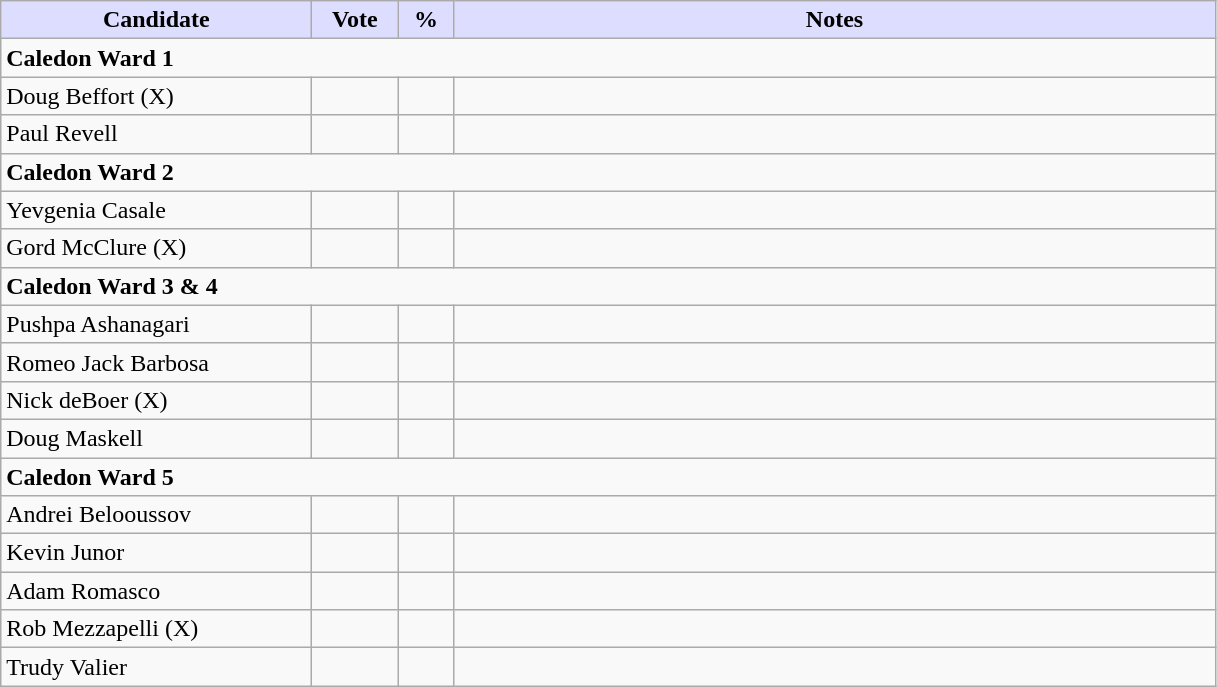<table class="wikitable">
<tr>
<th style="background:#ddf; width:200px;">Candidate </th>
<th style="background:#ddf; width:50px;">Vote</th>
<th style="background:#ddf; width:30px;">%</th>
<th style="background:#ddf; width:500px;">Notes</th>
</tr>
<tr>
<td colspan="4"><strong>Caledon Ward 1</strong></td>
</tr>
<tr>
<td>Doug Beffort (X)</td>
<td></td>
<td></td>
<td></td>
</tr>
<tr>
<td>Paul Revell</td>
<td></td>
<td></td>
<td></td>
</tr>
<tr>
<td colspan="4"><strong>Caledon Ward 2</strong></td>
</tr>
<tr>
<td>Yevgenia Casale</td>
<td></td>
<td></td>
<td></td>
</tr>
<tr>
<td>Gord McClure (X)</td>
<td></td>
<td></td>
<td></td>
</tr>
<tr>
<td colspan="4"><strong>Caledon Ward 3 & 4</strong></td>
</tr>
<tr>
<td>Pushpa Ashanagari</td>
<td></td>
<td></td>
<td></td>
</tr>
<tr>
<td>Romeo Jack Barbosa</td>
<td></td>
<td></td>
<td></td>
</tr>
<tr>
<td>Nick deBoer (X)</td>
<td></td>
<td></td>
<td></td>
</tr>
<tr>
<td>Doug Maskell</td>
<td></td>
<td></td>
<td></td>
</tr>
<tr>
<td colspan="4"><strong>Caledon Ward 5</strong></td>
</tr>
<tr>
<td>Andrei Belooussov</td>
<td></td>
<td></td>
<td></td>
</tr>
<tr>
<td>Kevin Junor</td>
<td></td>
<td></td>
<td></td>
</tr>
<tr>
<td>Adam Romasco</td>
<td></td>
<td></td>
<td></td>
</tr>
<tr>
<td>Rob Mezzapelli (X)</td>
<td></td>
<td></td>
<td></td>
</tr>
<tr>
<td>Trudy Valier</td>
<td></td>
<td></td>
<td></td>
</tr>
</table>
